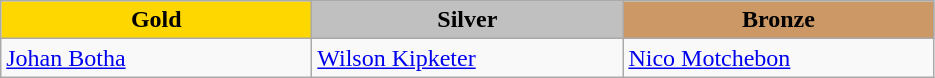<table class="wikitable" style="text-align:left">
<tr style="text-align:center;">
<td style="width:200px; background:gold;"><strong>Gold</strong></td>
<td style="width:200px; background:silver;"><strong>Silver</strong></td>
<td style="width:200px; background:#c96;"><strong>Bronze</strong></td>
</tr>
<tr>
<td><a href='#'>Johan Botha</a><br><em></em></td>
<td><a href='#'>Wilson Kipketer</a><br><em></em></td>
<td><a href='#'>Nico Motchebon</a><br><em></em></td>
</tr>
</table>
